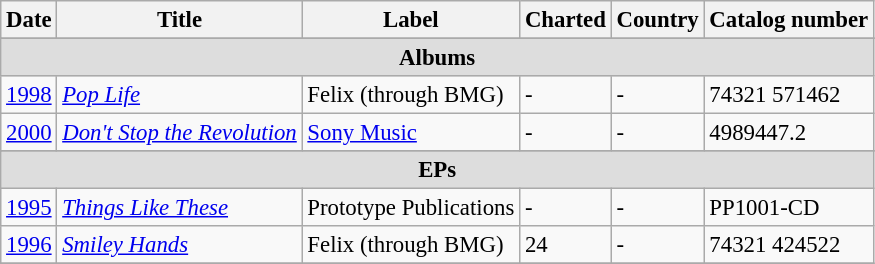<table class="wikitable" style="font-size: 95%;">
<tr>
<th>Date</th>
<th>Title</th>
<th>Label</th>
<th>Charted</th>
<th>Country</th>
<th>Catalog number</th>
</tr>
<tr>
</tr>
<tr bgcolor="#DDDDDD">
<td colspan=7 align=center><strong>Albums</strong></td>
</tr>
<tr>
<td align="left" valign="center"><a href='#'>1998</a></td>
<td align="left" valign="center"><em><a href='#'>Pop Life</a></em></td>
<td align="left" valign="center">Felix (through BMG)</td>
<td align="left" valign="center">-</td>
<td align="left" valign="center">-</td>
<td align="left" valign="center">74321 571462</td>
</tr>
<tr>
<td align="left" valign="center"><a href='#'>2000</a></td>
<td align="left" valign="center"><em><a href='#'>Don't Stop the Revolution</a></em></td>
<td align="left" valign="center"><a href='#'>Sony Music</a></td>
<td align="left" valign="center">-</td>
<td align="left" valign="center">-</td>
<td align="left" valign="center">4989447.2</td>
</tr>
<tr>
</tr>
<tr bgcolor="#DDDDDD">
<td colspan=7 align=center><strong>EPs</strong></td>
</tr>
<tr>
<td align="left" valign="center"><a href='#'>1995</a></td>
<td align="left" valign="center"><em><a href='#'>Things Like These</a></em></td>
<td align="left" valign="center">Prototype Publications</td>
<td align="left" valign="center">-</td>
<td align="left" valign="center">-</td>
<td align="left" valign="center">PP1001-CD</td>
</tr>
<tr>
<td align="left" valign="center"><a href='#'>1996</a></td>
<td align="left" valign="center"><em><a href='#'>Smiley Hands</a></em></td>
<td align="left" valign="center">Felix (through BMG)</td>
<td align="left" valign="center">24</td>
<td align="left" valign="center">-</td>
<td align="left" valign="center">74321 424522</td>
</tr>
<tr>
</tr>
</table>
